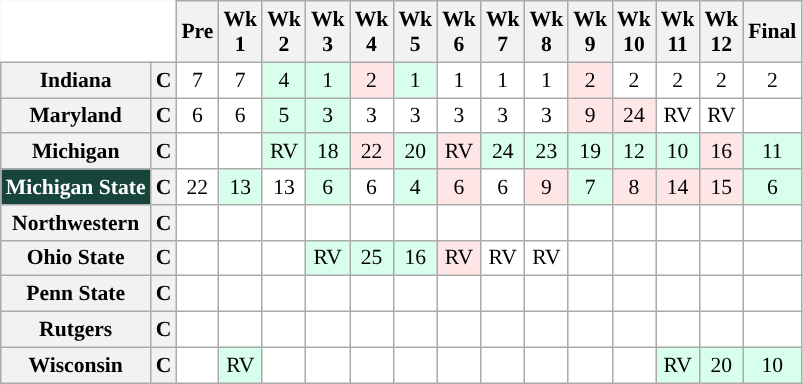<table class="wikitable" style="white-space:nowrap;font-size:90%;">
<tr>
<th colspan=2 style="background:white; border-top-style:hidden; border-left-style:hidden;"> </th>
<th>Pre</th>
<th>Wk<br>1</th>
<th>Wk<br>2</th>
<th>Wk<br>3</th>
<th>Wk<br>4</th>
<th>Wk<br>5</th>
<th>Wk<br>6</th>
<th>Wk<br>7</th>
<th>Wk<br>8</th>
<th>Wk<br>9</th>
<th>Wk<br>10</th>
<th>Wk<br>11</th>
<th>Wk<br>12</th>
<th>Final</th>
</tr>
<tr style="text-align:center;">
<th>Indiana</th>
<th>C</th>
<td style="background:#FFF;"> 7</td>
<td style="background:#FFF;"> 7</td>
<td style="background:#D8FFEB;"> 4</td>
<td style="background:#D8FFEB;"> 1</td>
<td style="background:#FFE6E6;"> 2</td>
<td style="background:#D8FFEB;"> 1</td>
<td style="background:#FFF;"> 1</td>
<td style="background:#FFF;"> 1</td>
<td style="background:#FFF;"> 1</td>
<td style="background:#FFE6E6;"> 2</td>
<td style="background:#FFF;"> 2</td>
<td style="background:#FFF;"> 2</td>
<td style="background:#FFF;"> 2</td>
<td style="background:#FFF;"> 2</td>
</tr>
<tr style="text-align:center;">
<th>Maryland</th>
<th>C</th>
<td style="background:#FFF;"> 6</td>
<td style="background:#FFF;"> 6</td>
<td style="background:#D8FFEB;"> 5</td>
<td style="background:#D8FFEB;"> 3</td>
<td style="background:#FFF;"> 3</td>
<td style="background:#FFF;"> 3</td>
<td style="background:#FFF;"> 3</td>
<td style="background:#FFF;"> 3</td>
<td style="background:#FFF;"> 3</td>
<td style="background:#FFE6E6;"> 9</td>
<td style="background:#FFE6E6;"> 24</td>
<td style="background:#FFF;"> RV</td>
<td style="background:#FFF;"> RV</td>
<td style="background:#FFF;"></td>
</tr>
<tr style="text-align:center;">
<th>Michigan</th>
<th>C</th>
<td style="background:#FFF;"></td>
<td style="background:#FFF;"></td>
<td style="background:#D8FFEB;"> RV</td>
<td style="background:#D8FFEB;"> 18</td>
<td style="background:#FFE6E6;"> 22</td>
<td style="background:#D8FFEB;"> 20</td>
<td style="background:#FFE6E6;"> RV</td>
<td style="background:#D8FFEB;"> 24</td>
<td style="background:#D8FFEB;"> 23</td>
<td style="background:#D8FFEB;"> 19</td>
<td style="background:#D8FFEB;"> 12</td>
<td style="background:#D8FFEB;"> 10</td>
<td style="background:#FFE6E6;">16</td>
<td style="background:#D8FFEB;"> 11</td>
</tr>
<tr style="text-align:center;">
<th style="background:#18453B; color:white;">Michigan State</th>
<th>C</th>
<td style="background:#FFF;"> 22</td>
<td style="background:#D8FFEB;"> 13</td>
<td style="background:#FFF;"> 13</td>
<td style="background:#D8FFEB;"> 6</td>
<td style="background:#FFF;"> 6</td>
<td style="background:#D8FFEB;"> 4</td>
<td style="background:#FFE6E6;"> 6</td>
<td style="background:#FFF;"> 6</td>
<td style="background:#FFE6E6;"> 9</td>
<td style="background:#D8FFEB;"> 7</td>
<td style="background:#FFE6E6;"> 8</td>
<td style="background:#FFE6E6;"> 14</td>
<td style="background:#FFE6E6;"> 15</td>
<td style="background:#D8FFEB;">  6</td>
</tr>
<tr style="text-align:center;">
<th>Northwestern</th>
<th>C</th>
<td style="background:#FFF;"></td>
<td style="background:#FFF;"></td>
<td style="background:#FFF;"></td>
<td style="background:#FFF;"></td>
<td style="background:#FFF;"></td>
<td style="background:#FFF;"></td>
<td style="background:#FFF;"></td>
<td style="background:#FFF;"></td>
<td style="background:#FFF;"></td>
<td style="background:#FFF;"></td>
<td style="background:#FFF;"></td>
<td style="background:#FFF;"></td>
<td style="background:#FFF;"></td>
<td style="background:#FFF;"></td>
</tr>
<tr style="text-align:center;">
<th>Ohio State</th>
<th>C</th>
<td style="background:#FFF;"></td>
<td style="background:#FFF;"></td>
<td style="background:#FFF;"></td>
<td style="background:#D8FFEB;"> RV</td>
<td style="background:#D8FFEB;"> 25</td>
<td style="background:#D8FFEB;"> 16</td>
<td style="background:#FFE6E6;"> RV</td>
<td style="background:#FFF;"> RV</td>
<td style="background:#FFF;"> RV</td>
<td style="background:#FFF;"></td>
<td style="background:#FFF;"></td>
<td style="background:#FFF;"></td>
<td style="background:#FFF;"></td>
<td style="background:#FFF;"></td>
</tr>
<tr style="text-align:center;">
<th>Penn State</th>
<th>C</th>
<td style="background:#FFF;"></td>
<td style="background:#FFF;"></td>
<td style="background:#FFF;"></td>
<td style="background:#FFF;"></td>
<td style="background:#FFF;"></td>
<td style="background:#FFF;"></td>
<td style="background:#FFF;"></td>
<td style="background:#FFF;"></td>
<td style="background:#FFF;"></td>
<td style="background:#FFF;"></td>
<td style="background:#FFF;"></td>
<td style="background:#FFF;"></td>
<td style="background:#FFF;"></td>
<td style="background:#FFF;"></td>
</tr>
<tr style="text-align:center;">
<th>Rutgers</th>
<th>C</th>
<td style="background:#FFF;"></td>
<td style="background:#FFF;"></td>
<td style="background:#FFF;"></td>
<td style="background:#FFF;"></td>
<td style="background:#FFF;"></td>
<td style="background:#FFF;"></td>
<td style="background:#FFF;"></td>
<td style="background:#FFF;"></td>
<td style="background:#FFF;"></td>
<td style="background:#FFF;"></td>
<td style="background:#FFF;"></td>
<td style="background:#FFF;"></td>
<td style="background:#FFF;"></td>
<td style="background:#FFF;"></td>
</tr>
<tr style="text-align:center;">
<th>Wisconsin</th>
<th>C</th>
<td style="background:#FFF;"></td>
<td style="background:#D8FFEB;"> RV</td>
<td style="background:#FFF;"></td>
<td style="background:#FFF;"></td>
<td style="background:#FFF;"></td>
<td style="background:#FFF;"></td>
<td style="background:#FFF;"></td>
<td style="background:#FFF;"></td>
<td style="background:#FFF;"></td>
<td style="background:#FFF;"></td>
<td style="background:#FFF;"></td>
<td style="background:#D8FFEB;"> RV</td>
<td style="background:#D8FFEB;"> 20</td>
<td style="background:#D8FFEB;"> 10</td>
</tr>
</table>
